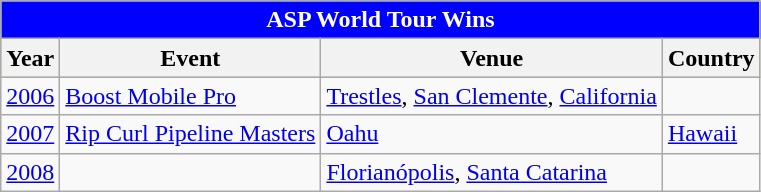<table class="wikitable">
<tr bgcolor=skyblue>
<td colspan=4; style="background: blue; color: white" align="center"><strong>ASP World Tour Wins</strong></td>
</tr>
<tr bgcolor=#bdb76b>
<th>Year</th>
<th>Event</th>
<th>Venue</th>
<th>Country</th>
</tr>
<tr>
<td><a href='#'>2006</a></td>
<td><a href='#'>Boost Mobile Pro</a></td>
<td><a href='#'>Trestles</a>, <a href='#'>San Clemente</a>, <a href='#'>California</a></td>
<td></td>
</tr>
<tr>
<td><a href='#'>2007</a></td>
<td><a href='#'>Rip Curl Pipeline Masters</a></td>
<td><a href='#'>Oahu</a></td>
<td> <a href='#'>Hawaii</a></td>
</tr>
<tr>
<td><a href='#'>2008</a></td>
<td></td>
<td><a href='#'>Florianópolis</a>, <a href='#'>Santa Catarina</a></td>
<td></td>
</tr>
</table>
